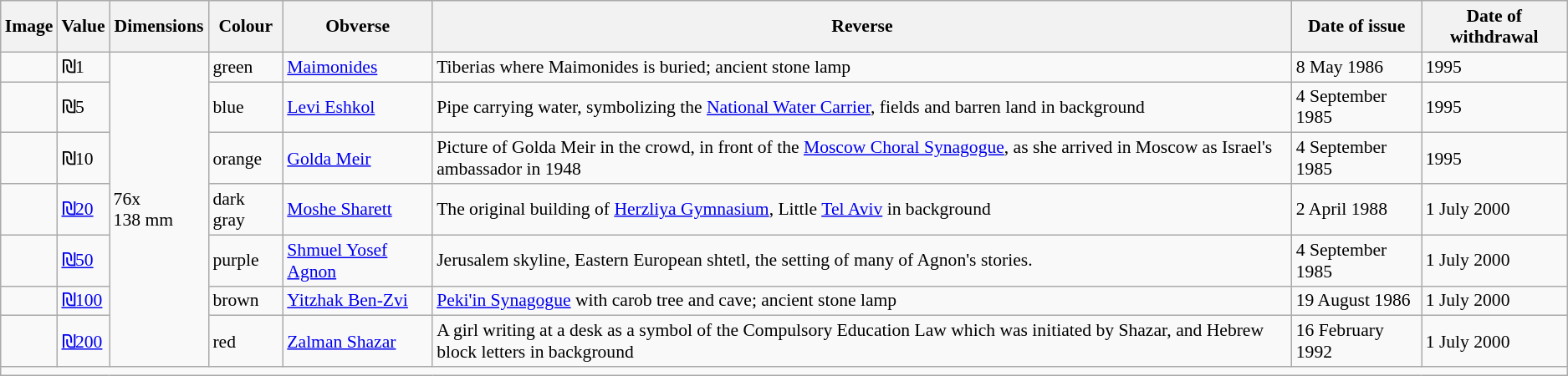<table class="wikitable" style="font-size: 90%">
<tr>
<th>Image</th>
<th>Value</th>
<th>Dimensions</th>
<th>Colour</th>
<th>Obverse</th>
<th>Reverse</th>
<th>Date of issue</th>
<th>Date of withdrawal</th>
</tr>
<tr>
<td></td>
<td>₪1</td>
<td rowspan="7">76x 138 mm</td>
<td>green</td>
<td><a href='#'>Maimonides</a></td>
<td>Tiberias where Maimonides is buried; ancient stone lamp</td>
<td>8 May 1986</td>
<td>1995</td>
</tr>
<tr>
<td></td>
<td>₪5</td>
<td>blue</td>
<td><a href='#'>Levi Eshkol</a></td>
<td>Pipe carrying water, symbolizing the <a href='#'>National Water Carrier</a>, fields and barren land in background</td>
<td>4 September 1985</td>
<td>1995</td>
</tr>
<tr>
<td></td>
<td>₪10</td>
<td>orange</td>
<td><a href='#'>Golda Meir</a></td>
<td>Picture of Golda Meir in the crowd, in front of the <a href='#'>Moscow Choral Synagogue</a>, as she arrived in Moscow as Israel's ambassador in 1948</td>
<td>4 September 1985</td>
<td>1995</td>
</tr>
<tr>
<td></td>
<td><a href='#'>₪20</a></td>
<td>dark gray</td>
<td><a href='#'>Moshe Sharett</a></td>
<td>The original building of <a href='#'>Herzliya Gymnasium</a>, Little <a href='#'>Tel Aviv</a> in background</td>
<td>2 April 1988</td>
<td>1 July 2000</td>
</tr>
<tr>
<td></td>
<td><a href='#'>₪50</a></td>
<td>purple</td>
<td><a href='#'>Shmuel Yosef Agnon</a></td>
<td>Jerusalem skyline, Eastern European shtetl, the setting of many of Agnon's stories.</td>
<td>4 September 1985</td>
<td>1 July 2000</td>
</tr>
<tr>
<td></td>
<td><a href='#'>₪100</a></td>
<td>brown</td>
<td><a href='#'>Yitzhak Ben-Zvi</a></td>
<td><a href='#'>Peki'in Synagogue</a> with carob tree and cave; ancient stone lamp</td>
<td>19 August 1986</td>
<td>1 July 2000</td>
</tr>
<tr>
<td></td>
<td><a href='#'>₪200</a></td>
<td>red</td>
<td><a href='#'>Zalman Shazar</a></td>
<td>A girl writing at a desk as a symbol of the Compulsory Education Law which was initiated by Shazar, and Hebrew block letters in background</td>
<td>16 February 1992</td>
<td>1 July 2000</td>
</tr>
<tr>
<td colspan="8"></td>
</tr>
</table>
